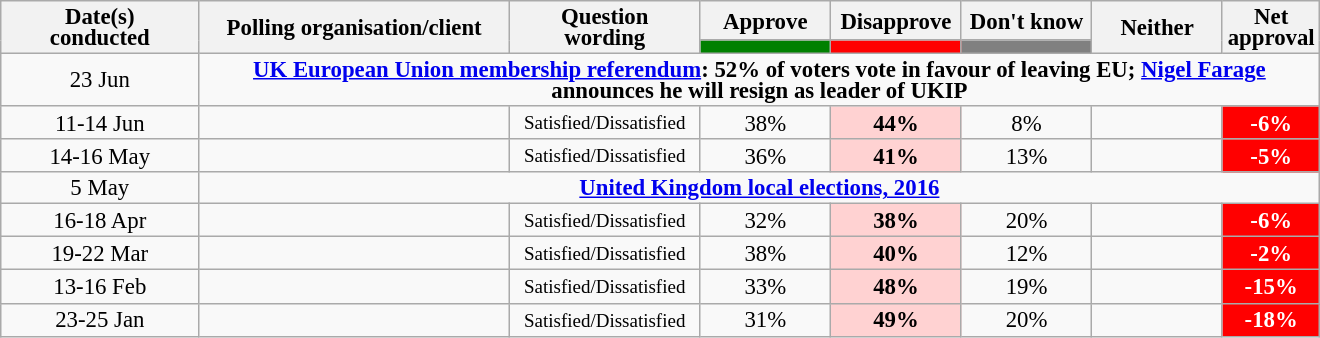<table class="wikitable collapsible sortable" style="text-align:center;font-size:95%;line-height:14px;">
<tr>
<th style="width:125px;" rowspan="2">Date(s)<br>conducted</th>
<th style="width:200px;" rowspan="2">Polling organisation/client</th>
<th style="width:120px;" rowspan="2">Question<br>wording</th>
<th class="unsortable" style="width:80px;">Approve</th>
<th class="unsortable" style="width: 80px;">Disapprove</th>
<th class="unsortable" style="width:80px;">Don't know</th>
<th class="unsortable" style="width:80px;"rowspan="2">Neither</th>
<th class="unsortable" style="width:20px;" rowspan="2">Net approval</th>
</tr>
<tr>
<th class="unsortable" style="background:green;width:60px;"></th>
<th class="unsortable" style="background:red;width:60px;"></th>
<th class="unsortable" style="background:grey;width:60px;"></th>
</tr>
<tr>
<td>23 Jun</td>
<td colspan="7"><strong><a href='#'>UK European Union membership referendum</a>:  52% of voters vote in favour of leaving EU; <a href='#'>Nigel Farage</a> announces he will resign as leader of UKIP</strong></td>
</tr>
<tr>
<td>11-14 Jun</td>
<td></td>
<td><small>Satisfied/Dissatisfied</small></td>
<td>38%</td>
<td style="background:#FFD2D2"><strong>44%</strong></td>
<td>8%</td>
<td></td>
<td style="background:red;color:white;"><strong>-6%</strong></td>
</tr>
<tr>
<td>14-16 May</td>
<td></td>
<td><small>Satisfied/Dissatisfied</small></td>
<td>36%</td>
<td style="background:#FFD2D2"><strong>41%</strong></td>
<td>13%</td>
<td></td>
<td style="background:red;color:white;"><strong>-5%</strong></td>
</tr>
<tr>
<td>5 May</td>
<td colspan="7"><strong><a href='#'>United Kingdom local elections, 2016</a></strong></td>
</tr>
<tr>
<td>16-18 Apr</td>
<td></td>
<td><small>Satisfied/Dissatisfied</small></td>
<td>32%</td>
<td style="background:#FFD2D2"><strong>38%</strong></td>
<td>20%</td>
<td></td>
<td style="background:red;color:white;"><strong>-6%</strong></td>
</tr>
<tr>
<td>19-22 Mar</td>
<td></td>
<td><small>Satisfied/Dissatisfied</small></td>
<td>38%</td>
<td style="background:#FFD2D2"><strong>40%</strong></td>
<td>12%</td>
<td></td>
<td style="background:red;color:white;"><strong>-2%</strong></td>
</tr>
<tr>
<td>13-16 Feb</td>
<td></td>
<td><small>Satisfied/Dissatisfied</small></td>
<td>33%</td>
<td style="background:#FFD2D2"><strong>48%</strong></td>
<td>19%</td>
<td></td>
<td style="background:red;color:white;"><strong>-15%</strong></td>
</tr>
<tr>
<td>23-25 Jan</td>
<td></td>
<td><small>Satisfied/Dissatisfied</small></td>
<td>31%</td>
<td style="background:#FFD2D2"><strong>49%</strong></td>
<td>20%</td>
<td></td>
<td style="background:red;color:white;"><strong>-18%</strong></td>
</tr>
</table>
